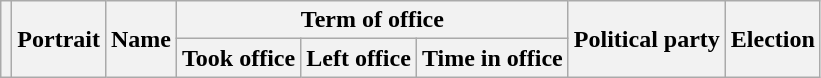<table class="wikitable" style="text-align:center;">
<tr>
<th rowspan=2></th>
<th rowspan=2>Portrait</th>
<th rowspan=2>Name<br></th>
<th colspan=3>Term of office</th>
<th rowspan=2>Political party</th>
<th rowspan=2>Election</th>
</tr>
<tr>
<th>Took office</th>
<th>Left office</th>
<th>Time in office<br>
</th>
</tr>
</table>
